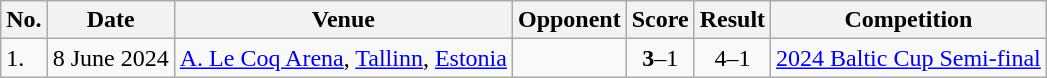<table class="wikitable">
<tr>
<th>No.</th>
<th>Date</th>
<th>Venue</th>
<th>Opponent</th>
<th>Score</th>
<th>Result</th>
<th>Competition</th>
</tr>
<tr>
<td>1.</td>
<td>8 June 2024</td>
<td><a href='#'>A. Le Coq Arena</a>, <a href='#'>Tallinn</a>, <a href='#'>Estonia</a></td>
<td></td>
<td align=center><strong>3</strong>–1</td>
<td align=center>4–1</td>
<td><a href='#'>2024 Baltic Cup Semi-final</a></td>
</tr>
</table>
